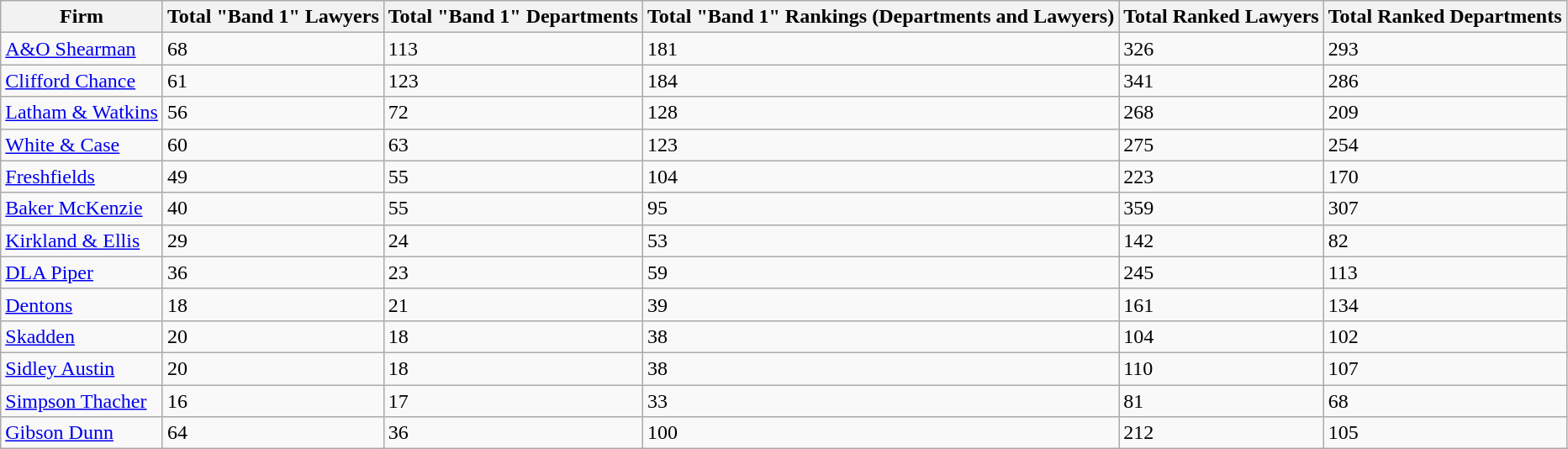<table class="wikitable sortable">
<tr>
<th>Firm</th>
<th>Total "Band 1" Lawyers</th>
<th>Total "Band 1" Departments</th>
<th>Total "Band 1" Rankings (Departments and Lawyers)</th>
<th>Total Ranked Lawyers</th>
<th>Total Ranked Departments</th>
</tr>
<tr>
<td><a href='#'>A&O Shearman</a></td>
<td>68</td>
<td>113</td>
<td>181</td>
<td>326</td>
<td>293</td>
</tr>
<tr>
<td><a href='#'>Clifford Chance</a></td>
<td>61</td>
<td>123</td>
<td>184</td>
<td>341</td>
<td>286</td>
</tr>
<tr>
<td><a href='#'>Latham & Watkins</a></td>
<td>56</td>
<td>72</td>
<td>128</td>
<td>268</td>
<td>209</td>
</tr>
<tr>
<td><a href='#'>White & Case</a></td>
<td>60</td>
<td>63</td>
<td>123</td>
<td>275</td>
<td>254</td>
</tr>
<tr>
<td><a href='#'>Freshfields</a></td>
<td>49</td>
<td>55</td>
<td>104</td>
<td>223</td>
<td>170</td>
</tr>
<tr>
<td><a href='#'>Baker McKenzie</a></td>
<td>40</td>
<td>55</td>
<td>95</td>
<td>359</td>
<td>307</td>
</tr>
<tr>
<td><a href='#'>Kirkland & Ellis</a></td>
<td>29</td>
<td>24</td>
<td>53</td>
<td>142</td>
<td>82</td>
</tr>
<tr>
<td><a href='#'>DLA Piper</a></td>
<td>36</td>
<td>23</td>
<td>59</td>
<td>245</td>
<td>113</td>
</tr>
<tr>
<td><a href='#'>Dentons</a></td>
<td>18</td>
<td>21</td>
<td>39</td>
<td>161</td>
<td>134</td>
</tr>
<tr>
<td><a href='#'>Skadden</a></td>
<td>20</td>
<td>18</td>
<td>38</td>
<td>104</td>
<td>102</td>
</tr>
<tr>
<td><a href='#'>Sidley Austin</a></td>
<td>20</td>
<td>18</td>
<td>38</td>
<td>110</td>
<td>107</td>
</tr>
<tr>
<td><a href='#'>Simpson Thacher</a></td>
<td>16</td>
<td>17</td>
<td>33</td>
<td>81</td>
<td>68</td>
</tr>
<tr>
<td><a href='#'>Gibson Dunn</a></td>
<td>64</td>
<td>36</td>
<td>100</td>
<td>212</td>
<td>105</td>
</tr>
</table>
